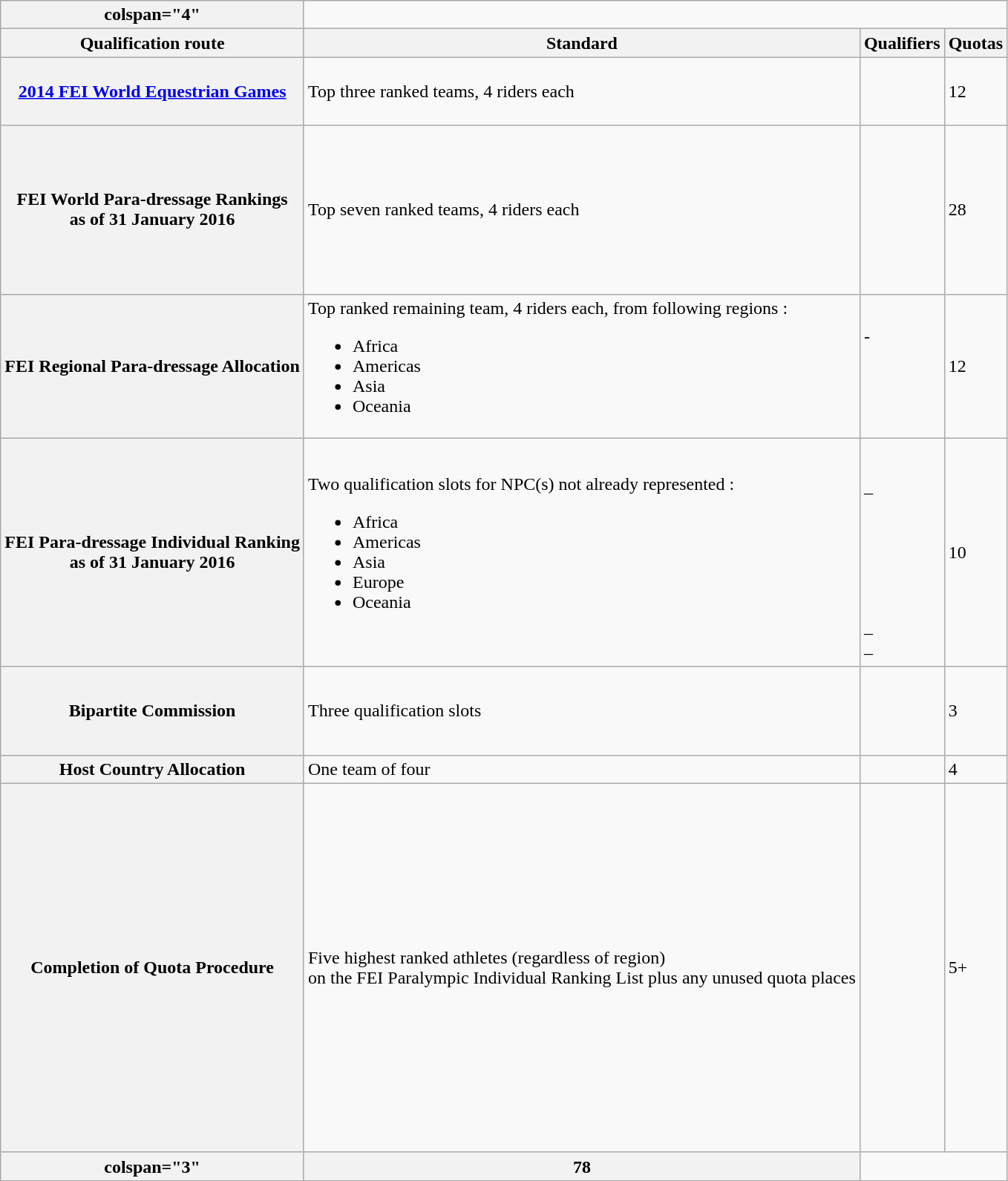<table class="wikitable">
<tr>
<th>colspan="4" <strong></strong></th>
</tr>
<tr>
<th>Qualification route</th>
<th>Standard</th>
<th>Qualifiers</th>
<th>Quotas</th>
</tr>
<tr>
<th><strong><a href='#'>2014 FEI World Equestrian Games</a></strong></th>
<td>Top three ranked teams, 4 riders each</td>
<td><br> <br> <br></td>
<td>12</td>
</tr>
<tr>
<th><strong>FEI World Para-dressage Rankings</strong><br>as of 31 January 2016</th>
<td>Top seven ranked teams, 4 riders each</td>
<td><br><br><br>
<br>
<br>
<br>
<br>
<br></td>
<td>28</td>
</tr>
<tr>
<th><strong>FEI Regional Para-dressage Allocation</strong></th>
<td>Top ranked remaining team, 4 riders each, from following regions :<br><ul><li>Africa</li><li>Americas</li><li>Asia</li><li>Oceania</li></ul></td>
<td>-<br><br><br><br></td>
<td>12</td>
</tr>
<tr>
<th><strong>FEI Para-dressage Individual Ranking</strong><br>as of 31 January 2016</th>
<td>Two qualification slots for NPC(s) not already represented :<br><ul><li>Africa</li><li>Americas</li><li>Asia</li><li>Europe</li><li>Oceania</li></ul></td>
<td><br><br>– <br>
<br>
<br>
<br>
<br>
<br>
<br>
– <br>
– <br></td>
<td>10</td>
</tr>
<tr>
<th><strong>Bipartite Commission</strong></th>
<td>Three qualification slots</td>
<td><br><br><br>
<br></td>
<td>3</td>
</tr>
<tr>
<th><strong>Host Country Allocation</strong></th>
<td>One team of four</td>
<td></td>
<td>4</td>
</tr>
<tr>
<th><strong>Completion of Quota Procedure</strong></th>
<td>Five highest ranked athletes (regardless of region)<br> on the FEI Paralympic Individual Ranking List plus any unused quota places</td>
<td><br><br><br>
<br>
<br>
<br><br>
<br>
<br>
<br>
<br>
<br>
<br>
<br>
<br>
<br>
<br>
<br></td>
<td>5+</td>
</tr>
<tr>
<th>colspan="3" <strong></strong></th>
<th><strong>78</strong></th>
</tr>
</table>
